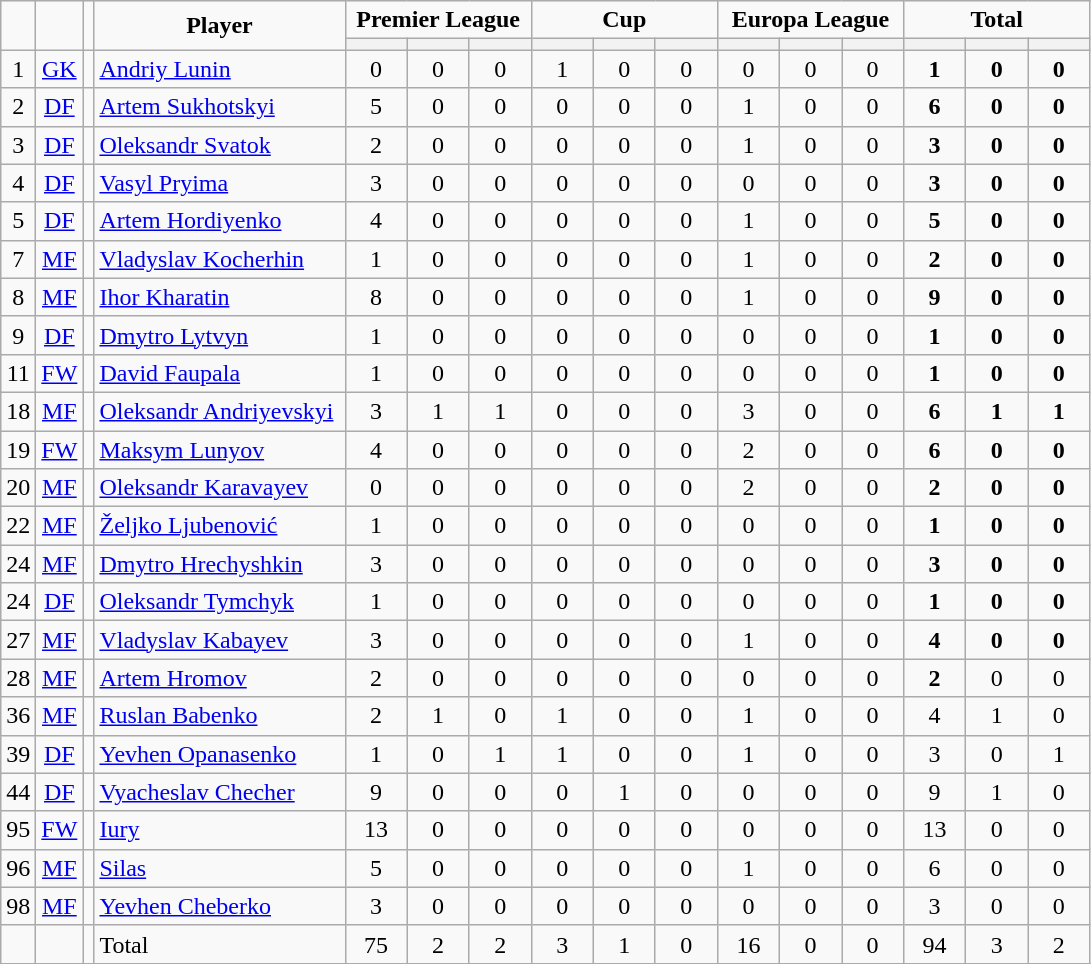<table class="wikitable" style="text-align:center;">
<tr>
<td rowspan=2 !width=15><strong></strong></td>
<td rowspan=2 !width=15><strong></strong></td>
<td rowspan=2 !width=15><strong></strong></td>
<td rowspan=2 ! style="width:160px;"><strong>Player</strong></td>
<td colspan=3><strong>Premier League</strong></td>
<td colspan=3><strong>Cup</strong></td>
<td colspan=3><strong>Europa League</strong></td>
<td colspan=3><strong>Total</strong></td>
</tr>
<tr>
<th width=34; background:#fe9;"></th>
<th width=34; background:#fe9;"></th>
<th width=34; background:#ff8888;"></th>
<th width=34; background:#fe9;"></th>
<th width=34; background:#fe9;"></th>
<th width=34; background:#ff8888;"></th>
<th width=34; background:#fe9;"></th>
<th width=34; background:#fe9;"></th>
<th width=34; background:#ff8888;"></th>
<th width=34; background:#fe9;"></th>
<th width=34; background:#fe9;"></th>
<th width=34; background:#ff8888;"></th>
</tr>
<tr>
<td>1</td>
<td><a href='#'>GK</a></td>
<td></td>
<td align=left><a href='#'>Andriy Lunin</a></td>
<td>0</td>
<td>0</td>
<td>0</td>
<td>1</td>
<td>0</td>
<td>0</td>
<td>0</td>
<td>0</td>
<td>0</td>
<td><strong>1</strong></td>
<td><strong>0</strong></td>
<td><strong>0</strong></td>
</tr>
<tr>
<td>2</td>
<td><a href='#'>DF</a></td>
<td></td>
<td align=left><a href='#'>Artem Sukhotskyi</a></td>
<td>5</td>
<td>0</td>
<td>0</td>
<td>0</td>
<td>0</td>
<td>0</td>
<td>1</td>
<td>0</td>
<td>0</td>
<td><strong>6</strong></td>
<td><strong>0</strong></td>
<td><strong>0</strong></td>
</tr>
<tr>
<td>3</td>
<td><a href='#'>DF</a></td>
<td></td>
<td align=left><a href='#'>Oleksandr Svatok</a></td>
<td>2</td>
<td>0</td>
<td>0</td>
<td>0</td>
<td>0</td>
<td>0</td>
<td>1</td>
<td>0</td>
<td>0</td>
<td><strong>3</strong></td>
<td><strong>0</strong></td>
<td><strong>0</strong></td>
</tr>
<tr>
<td>4</td>
<td><a href='#'>DF</a></td>
<td></td>
<td align=left><a href='#'>Vasyl Pryima</a></td>
<td>3</td>
<td>0</td>
<td>0</td>
<td>0</td>
<td>0</td>
<td>0</td>
<td>0</td>
<td>0</td>
<td>0</td>
<td><strong>3</strong></td>
<td><strong>0</strong></td>
<td><strong>0</strong></td>
</tr>
<tr>
<td>5</td>
<td><a href='#'>DF</a></td>
<td></td>
<td align=left><a href='#'>Artem Hordiyenko</a></td>
<td>4</td>
<td>0</td>
<td>0</td>
<td>0</td>
<td>0</td>
<td>0</td>
<td>1</td>
<td>0</td>
<td>0</td>
<td><strong>5</strong></td>
<td><strong>0</strong></td>
<td><strong>0</strong></td>
</tr>
<tr>
<td>7</td>
<td><a href='#'>MF</a></td>
<td></td>
<td align=left><a href='#'>Vladyslav Kocherhin</a></td>
<td>1</td>
<td>0</td>
<td>0</td>
<td>0</td>
<td>0</td>
<td>0</td>
<td>1</td>
<td>0</td>
<td>0</td>
<td><strong>2</strong></td>
<td><strong>0</strong></td>
<td><strong>0</strong></td>
</tr>
<tr>
<td>8</td>
<td><a href='#'>MF</a></td>
<td></td>
<td align=left><a href='#'>Ihor Kharatin</a></td>
<td>8</td>
<td>0</td>
<td>0</td>
<td>0</td>
<td>0</td>
<td>0</td>
<td>1</td>
<td>0</td>
<td>0</td>
<td><strong>9</strong></td>
<td><strong>0</strong></td>
<td><strong>0</strong></td>
</tr>
<tr>
<td>9</td>
<td><a href='#'>DF</a></td>
<td></td>
<td align=left><a href='#'>Dmytro Lytvyn</a></td>
<td>1</td>
<td>0</td>
<td>0</td>
<td>0</td>
<td>0</td>
<td>0</td>
<td>0</td>
<td>0</td>
<td>0</td>
<td><strong>1</strong></td>
<td><strong>0</strong></td>
<td><strong>0</strong></td>
</tr>
<tr>
<td>11</td>
<td><a href='#'>FW</a></td>
<td></td>
<td align=left><a href='#'>David Faupala</a></td>
<td>1</td>
<td>0</td>
<td>0</td>
<td>0</td>
<td>0</td>
<td>0</td>
<td>0</td>
<td>0</td>
<td>0</td>
<td><strong>1</strong></td>
<td><strong>0</strong></td>
<td><strong>0</strong></td>
</tr>
<tr>
<td>18</td>
<td><a href='#'>MF</a></td>
<td></td>
<td align=left><a href='#'>Oleksandr Andriyevskyi</a></td>
<td>3</td>
<td>1</td>
<td>1</td>
<td>0</td>
<td>0</td>
<td>0</td>
<td>3</td>
<td>0</td>
<td>0</td>
<td><strong>6</strong></td>
<td><strong>1</strong></td>
<td><strong>1</strong></td>
</tr>
<tr>
<td>19</td>
<td><a href='#'>FW</a></td>
<td></td>
<td align=left><a href='#'>Maksym Lunyov</a></td>
<td>4</td>
<td>0</td>
<td>0</td>
<td>0</td>
<td>0</td>
<td>0</td>
<td>2</td>
<td>0</td>
<td>0</td>
<td><strong>6</strong></td>
<td><strong>0</strong></td>
<td><strong>0</strong></td>
</tr>
<tr>
<td>20</td>
<td><a href='#'>MF</a></td>
<td></td>
<td align=left><a href='#'>Oleksandr Karavayev</a></td>
<td>0</td>
<td>0</td>
<td>0</td>
<td>0</td>
<td>0</td>
<td>0</td>
<td>2</td>
<td>0</td>
<td>0</td>
<td><strong>2</strong></td>
<td><strong>0</strong></td>
<td><strong>0</strong></td>
</tr>
<tr>
<td>22</td>
<td><a href='#'>MF</a></td>
<td></td>
<td align=left><a href='#'>Željko Ljubenović</a></td>
<td>1</td>
<td>0</td>
<td>0</td>
<td>0</td>
<td>0</td>
<td>0</td>
<td>0</td>
<td>0</td>
<td>0</td>
<td><strong>1</strong></td>
<td><strong>0</strong></td>
<td><strong>0</strong></td>
</tr>
<tr>
<td>24</td>
<td><a href='#'>MF</a></td>
<td></td>
<td align=left><a href='#'>Dmytro Hrechyshkin</a></td>
<td>3</td>
<td>0</td>
<td>0</td>
<td>0</td>
<td>0</td>
<td>0</td>
<td>0</td>
<td>0</td>
<td>0</td>
<td><strong>3</strong></td>
<td><strong>0</strong></td>
<td><strong>0</strong></td>
</tr>
<tr>
<td>24</td>
<td><a href='#'>DF</a></td>
<td></td>
<td align=left><a href='#'>Oleksandr Tymchyk</a></td>
<td>1</td>
<td>0</td>
<td>0</td>
<td>0</td>
<td>0</td>
<td>0</td>
<td>0</td>
<td>0</td>
<td>0</td>
<td><strong>1</strong></td>
<td><strong>0</strong></td>
<td><strong>0</strong></td>
</tr>
<tr>
<td>27</td>
<td><a href='#'>MF</a></td>
<td></td>
<td align=left><a href='#'>Vladyslav Kabayev</a></td>
<td>3</td>
<td>0</td>
<td>0</td>
<td>0</td>
<td>0</td>
<td>0</td>
<td>1</td>
<td>0</td>
<td>0</td>
<td><strong>4</strong></td>
<td><strong>0</strong></td>
<td><strong>0</strong></td>
</tr>
<tr>
<td>28</td>
<td><a href='#'>MF</a></td>
<td></td>
<td align=left><a href='#'>Artem Hromov</a></td>
<td>2</td>
<td>0</td>
<td>0</td>
<td>0</td>
<td>0</td>
<td>0</td>
<td>0</td>
<td>0</td>
<td>0</td>
<td><strong>2<em></td>
<td></strong>0<strong></td>
<td></strong>0<strong></td>
</tr>
<tr>
<td>36</td>
<td><a href='#'>MF</a></td>
<td></td>
<td align=left><a href='#'>Ruslan Babenko</a></td>
<td>2</td>
<td>1</td>
<td>0</td>
<td>1</td>
<td>0</td>
<td>0</td>
<td>1</td>
<td>0</td>
<td>0</td>
<td></strong>4<strong></td>
<td></strong>1<strong></td>
<td></strong>0<strong></td>
</tr>
<tr>
<td>39</td>
<td><a href='#'>DF</a></td>
<td></td>
<td align=left><a href='#'>Yevhen Opanasenko</a></td>
<td>1</td>
<td>0</td>
<td>1</td>
<td>1</td>
<td>0</td>
<td>0</td>
<td>1</td>
<td>0</td>
<td>0</td>
<td></strong>3<strong></td>
<td></strong>0<strong></td>
<td></strong>1<strong></td>
</tr>
<tr>
<td>44</td>
<td><a href='#'>DF</a></td>
<td></td>
<td align=left><a href='#'>Vyacheslav Checher</a></td>
<td>9</td>
<td>0</td>
<td>0</td>
<td>0</td>
<td>1</td>
<td>0</td>
<td>0</td>
<td>0</td>
<td>0</td>
<td></strong>9<strong></td>
<td></strong>1<strong></td>
<td></strong>0<strong></td>
</tr>
<tr>
<td>95</td>
<td><a href='#'>FW</a></td>
<td></td>
<td align=left><a href='#'>Iury</a></td>
<td>13</td>
<td>0</td>
<td>0</td>
<td>0</td>
<td>0</td>
<td>0</td>
<td>0</td>
<td>0</td>
<td>0</td>
<td></strong>13<strong></td>
<td></strong>0<strong></td>
<td></strong>0<strong></td>
</tr>
<tr>
<td>96</td>
<td><a href='#'>MF</a></td>
<td></td>
<td align=left><a href='#'>Silas</a></td>
<td>5</td>
<td>0</td>
<td>0</td>
<td>0</td>
<td>0</td>
<td>0</td>
<td>1</td>
<td>0</td>
<td>0</td>
<td></strong>6<strong></td>
<td></strong>0<strong></td>
<td></strong>0<strong></td>
</tr>
<tr>
<td>98</td>
<td><a href='#'>MF</a></td>
<td></td>
<td align=left><a href='#'>Yevhen Cheberko</a></td>
<td>3</td>
<td>0</td>
<td>0</td>
<td>0</td>
<td>0</td>
<td>0</td>
<td>0</td>
<td>0</td>
<td>0</td>
<td></strong>3<strong></td>
<td></strong>0<strong></td>
<td></strong>0<strong></td>
</tr>
<tr>
<td></td>
<td></td>
<td></td>
<td align=left>Total</td>
<td></strong>75<strong></td>
<td></strong>2<strong></td>
<td></strong>2<strong></td>
<td></strong>3<strong></td>
<td></strong>1<strong></td>
<td></strong>0<strong></td>
<td></strong>16<strong></td>
<td></strong>0<strong></td>
<td></strong>0<strong></td>
<td></strong>94<strong></td>
<td></strong>3<strong></td>
<td></strong>2<strong></td>
</tr>
<tr>
</tr>
</table>
